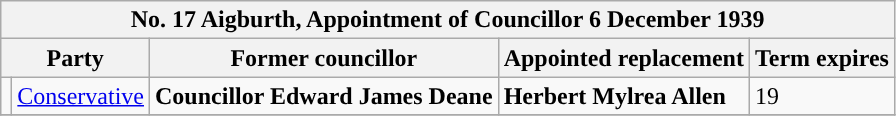<table class="wikitable">
<tr>
<th colspan="5"><strong>No. 17 Aigburth, Appointment of Councillor 6 December 1939</strong></th>
</tr>
<tr>
<th colspan="2">Party</th>
<th>Former councillor</th>
<th>Appointed replacement</th>
<th>Term expires</th>
</tr>
<tr>
<td style="background-color:"></td>
<td><a href='#'>Conservative</a></td>
<td><strong>Councillor Edward James Deane</strong></td>
<td><strong>Herbert Mylrea Allen</strong></td>
<td>19</td>
</tr>
<tr>
</tr>
</table>
